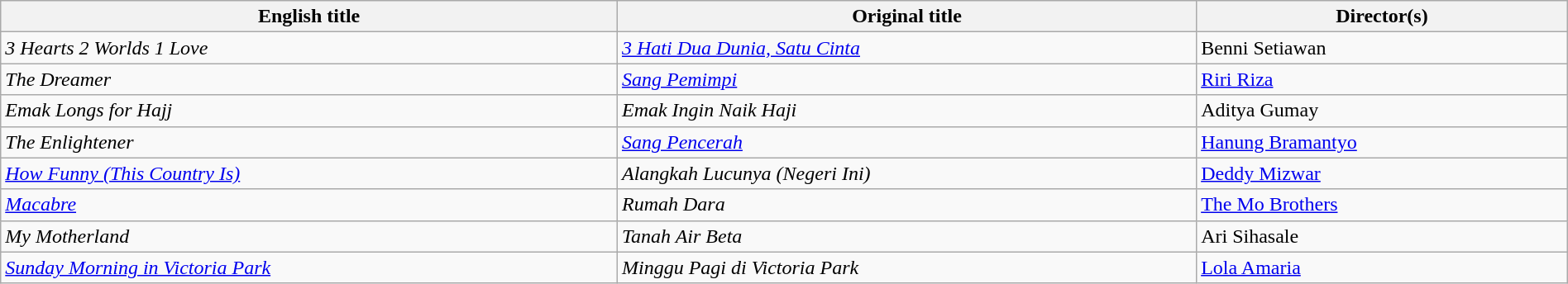<table class="sortable wikitable" style="width:100%; margin-bottom:4px">
<tr>
<th>English title</th>
<th>Original title</th>
<th>Director(s)</th>
</tr>
<tr>
<td><em>3 Hearts 2 Worlds 1 Love</em></td>
<td><em><a href='#'>3 Hati Dua Dunia, Satu Cinta</a></em></td>
<td>Benni Setiawan</td>
</tr>
<tr>
<td><em>The Dreamer</em></td>
<td><em><a href='#'>Sang Pemimpi</a></em></td>
<td><a href='#'>Riri Riza</a></td>
</tr>
<tr>
<td><em>Emak Longs for Hajj</em></td>
<td><em>Emak Ingin Naik Haji</em></td>
<td>Aditya Gumay</td>
</tr>
<tr>
<td><em>The Enlightener</em></td>
<td><em><a href='#'>Sang Pencerah</a></em></td>
<td><a href='#'>Hanung Bramantyo</a></td>
</tr>
<tr>
<td><em><a href='#'>How Funny (This Country Is)</a></em></td>
<td><em>Alangkah Lucunya (Negeri Ini)</em></td>
<td><a href='#'>Deddy Mizwar</a></td>
</tr>
<tr>
<td><em><a href='#'>Macabre</a></em></td>
<td><em>Rumah Dara</em></td>
<td><a href='#'>The Mo Brothers</a></td>
</tr>
<tr>
<td><em>My Motherland</em></td>
<td><em>Tanah Air Beta</em></td>
<td>Ari Sihasale</td>
</tr>
<tr>
<td><em><a href='#'>Sunday Morning in Victoria Park</a></em></td>
<td><em>Minggu Pagi di Victoria Park</em></td>
<td><a href='#'>Lola Amaria</a></td>
</tr>
</table>
